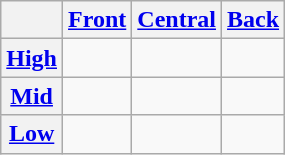<table class="wikitable" style="text-align: center">
<tr>
<th></th>
<th><a href='#'>Front</a></th>
<th><a href='#'>Central</a></th>
<th><a href='#'>Back</a></th>
</tr>
<tr>
<th><a href='#'>High</a></th>
<td></td>
<td></td>
<td></td>
</tr>
<tr>
<th><a href='#'>Mid</a></th>
<td></td>
<td></td>
<td></td>
</tr>
<tr>
<th><a href='#'>Low</a></th>
<td></td>
<td></td>
<td></td>
</tr>
</table>
